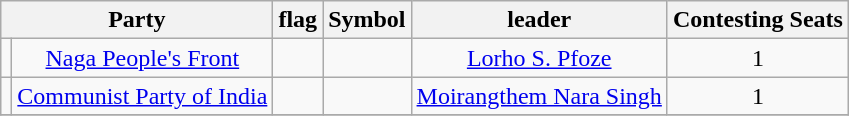<table class="wikitable" style="text-align:center">
<tr>
<th colspan="2">Party</th>
<th>flag</th>
<th>Symbol</th>
<th>leader</th>
<th>Contesting Seats</th>
</tr>
<tr>
<td></td>
<td><a href='#'>Naga People's Front</a></td>
<td></td>
<td></td>
<td><a href='#'>Lorho S. Pfoze</a></td>
<td>1</td>
</tr>
<tr>
<td></td>
<td><a href='#'>Communist Party of India</a></td>
<td></td>
<td></td>
<td><a href='#'>Moirangthem Nara Singh</a></td>
<td>1</td>
</tr>
<tr>
</tr>
</table>
